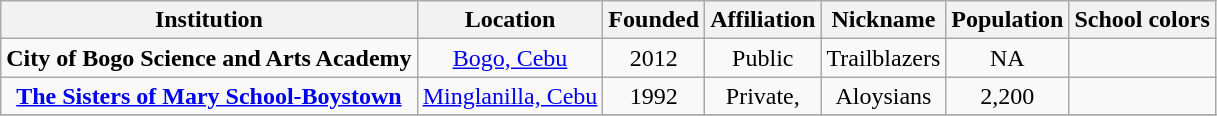<table class="wikitable sortable">
<tr>
<th>Institution</th>
<th>Location</th>
<th>Founded</th>
<th>Affiliation</th>
<th>Nickname</th>
<th>Population</th>
<th>School colors</th>
</tr>
<tr>
<td align=center><strong>City of Bogo Science and Arts Academy</strong></td>
<td align=center><a href='#'>Bogo, Cebu</a></td>
<td align=center>2012</td>
<td align=center>Public</td>
<td align=center>Trailblazers</td>
<td align=center>NA</td>
<td align=center> </td>
</tr>
<tr>
<td align=center><strong><a href='#'>The Sisters of Mary School-Boystown</a></strong></td>
<td align=center><a href='#'>Minglanilla, Cebu</a></td>
<td align=center>1992</td>
<td align=center>Private, </td>
<td align=center>Aloysians</td>
<td align=center>2,200</td>
<td align=center> </td>
</tr>
<tr>
</tr>
</table>
